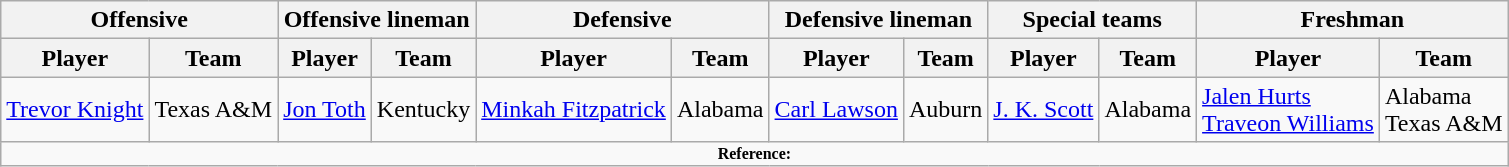<table class="wikitable">
<tr>
<th colspan="2">Offensive</th>
<th colspan="2">Offensive lineman</th>
<th colspan="2">Defensive</th>
<th colspan="2">Defensive lineman</th>
<th colspan="2">Special teams</th>
<th colspan="2">Freshman</th>
</tr>
<tr>
<th>Player</th>
<th>Team</th>
<th>Player</th>
<th>Team</th>
<th>Player</th>
<th>Team</th>
<th>Player</th>
<th>Team</th>
<th>Player</th>
<th>Team</th>
<th>Player</th>
<th>Team</th>
</tr>
<tr>
<td><a href='#'>Trevor Knight</a></td>
<td>Texas A&M</td>
<td><a href='#'>Jon Toth</a></td>
<td>Kentucky</td>
<td><a href='#'>Minkah Fitzpatrick</a></td>
<td>Alabama</td>
<td><a href='#'>Carl Lawson</a></td>
<td>Auburn</td>
<td><a href='#'>J. K. Scott</a></td>
<td>Alabama</td>
<td><a href='#'>Jalen Hurts</a><br><a href='#'>Traveon Williams</a></td>
<td>Alabama<br>Texas A&M</td>
</tr>
<tr>
<td colspan="12"  style="font-size:8pt; text-align:center;"><strong>Reference:</strong></td>
</tr>
</table>
